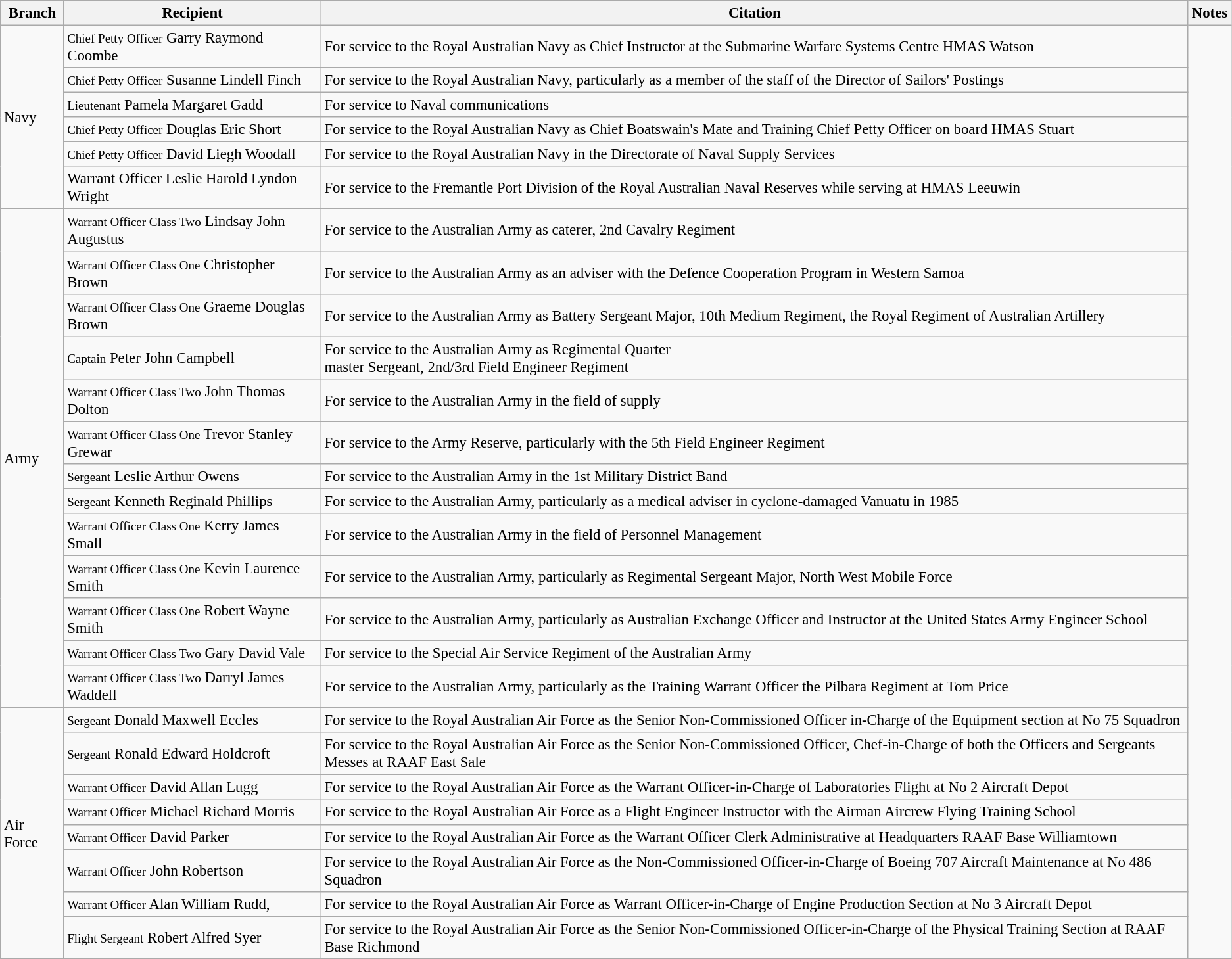<table class="wikitable" style="font-size:95%;">
<tr>
<th>Branch</th>
<th>Recipient</th>
<th>Citation</th>
<th>Notes</th>
</tr>
<tr>
<td rowspan="6">Navy</td>
<td><small>Chief Petty Officer</small> Garry Raymond Coombe</td>
<td>For service to the Royal Australian Navy as Chief Instructor at the Submarine Warfare Systems Centre HMAS Watson</td>
<td rowspan="27"></td>
</tr>
<tr>
<td><small>Chief Petty Officer</small> Susanne Lindell Finch</td>
<td>For service to the Royal Australian Navy, particularly as a member of the staff of the Director of Sailors' Postings</td>
</tr>
<tr>
<td><small>Lieutenant</small> Pamela Margaret Gadd</td>
<td>For service to Naval communications</td>
</tr>
<tr>
<td><small>Chief Petty Officer</small> Douglas Eric Short</td>
<td>For service to the Royal Australian Navy as Chief Boatswain's Mate and Training Chief Petty Officer on board HMAS Stuart</td>
</tr>
<tr>
<td><small>Chief Petty Officer</small> David Liegh Woodall</td>
<td>For service to the Royal Australian Navy in the Directorate of Naval Supply Services</td>
</tr>
<tr>
<td>Warrant Officer Leslie Harold Lyndon Wright</td>
<td>For service to the Fremantle Port Division of the Royal Australian Naval Reserves while serving at HMAS Leeuwin</td>
</tr>
<tr>
<td rowspan="13">Army</td>
<td><small>Warrant Officer Class Two</small> Lindsay John Augustus</td>
<td>For service to the Australian Army as caterer, 2nd Cavalry Regiment</td>
</tr>
<tr>
<td><small>Warrant Officer Class One</small> Christopher Brown</td>
<td>For service to the Australian Army as an adviser with the Defence Cooperation Program in Western Samoa</td>
</tr>
<tr>
<td><small>Warrant Officer Class One</small> Graeme Douglas Brown</td>
<td>For service to the Australian Army as Battery Sergeant Major, 10th Medium Regiment, the Royal Regiment of Australian Artillery</td>
</tr>
<tr>
<td><small>Captain</small> Peter John Campbell</td>
<td>For service to the Australian Army as Regimental Quarter<br>master Sergeant, 2nd/3rd Field Engineer Regiment</td>
</tr>
<tr>
<td><small>Warrant Officer Class Two</small> John Thomas Dolton</td>
<td>For service to the Australian Army in the field of supply</td>
</tr>
<tr>
<td><small>Warrant Officer Class One</small> Trevor Stanley Grewar</td>
<td>For service to the Army Reserve, particularly with the 5th Field Engineer Regiment</td>
</tr>
<tr>
<td><small>Sergeant</small> Leslie Arthur Owens</td>
<td>For service to the Australian Army in the 1st Military District Band</td>
</tr>
<tr>
<td><small>Sergeant</small> Kenneth Reginald Phillips</td>
<td>For service to the Australian Army, particularly as a medical adviser in cyclone-damaged Vanuatu in 1985</td>
</tr>
<tr>
<td><small>Warrant Officer Class One</small> Kerry James Small</td>
<td>For service to the Australian Army in the field of Personnel Management</td>
</tr>
<tr>
<td><small>Warrant Officer Class One</small> Kevin Laurence Smith</td>
<td>For service to the Australian Army, particularly as Regimental Sergeant Major, North West Mobile Force</td>
</tr>
<tr>
<td><small>Warrant Officer Class One</small> Robert Wayne Smith</td>
<td>For service to the Australian Army, particularly as Australian Exchange Officer and Instructor at the United States Army Engineer School</td>
</tr>
<tr>
<td><small>Warrant Officer Class Two</small> Gary David Vale</td>
<td>For service to the Special Air Service Regiment of the Australian Army</td>
</tr>
<tr>
<td><small>Warrant Officer Class Two</small> Darryl James Waddell</td>
<td>For service to the Australian Army, particularly as the Training Warrant Officer the Pilbara Regiment at Tom Price</td>
</tr>
<tr>
<td rowspan="8">Air Force</td>
<td><small>Sergeant</small> Donald Maxwell Eccles</td>
<td>For service to the Royal Australian Air Force as the Senior Non-Commissioned Officer in-Charge of the Equipment section at No 75 Squadron</td>
</tr>
<tr>
<td><small>Sergeant</small> Ronald Edward Holdcroft</td>
<td>For service to the Royal Australian Air Force as the Senior Non-Commissioned Officer, Chef-in-Charge of both the Officers and Sergeants Messes at RAAF East Sale</td>
</tr>
<tr>
<td><small>Warrant Officer</small> David Allan Lugg</td>
<td>For service to the Royal Australian Air Force as the Warrant Officer-in-Charge of Laboratories Flight at No 2 Aircraft Depot</td>
</tr>
<tr>
<td><small>Warrant Officer</small> Michael Richard Morris</td>
<td>For service to the Royal Australian Air Force as a Flight Engineer Instructor with the Airman Aircrew Flying Training School</td>
</tr>
<tr>
<td><small>Warrant Officer</small> David Parker</td>
<td>For service to the Royal Australian Air Force as the Warrant Officer Clerk Administrative at Headquarters RAAF Base Williamtown</td>
</tr>
<tr>
<td><small>Warrant Officer</small> John Robertson</td>
<td>For service to the Royal Australian Air Force as the Non-Commissioned Officer-in-Charge of Boeing 707 Aircraft Maintenance at No 486 Squadron</td>
</tr>
<tr>
<td><small>Warrant Officer</small> Alan William Rudd, </td>
<td>For service to the Royal Australian Air Force as Warrant Officer-in-Charge of Engine Production Section at No 3 Aircraft Depot</td>
</tr>
<tr>
<td><small>Flight Sergeant</small> Robert Alfred Syer</td>
<td>For service to the Royal Australian Air Force as the Senior Non-Commissioned Officer-in-Charge of the Physical Training Section at RAAF Base Richmond</td>
</tr>
</table>
